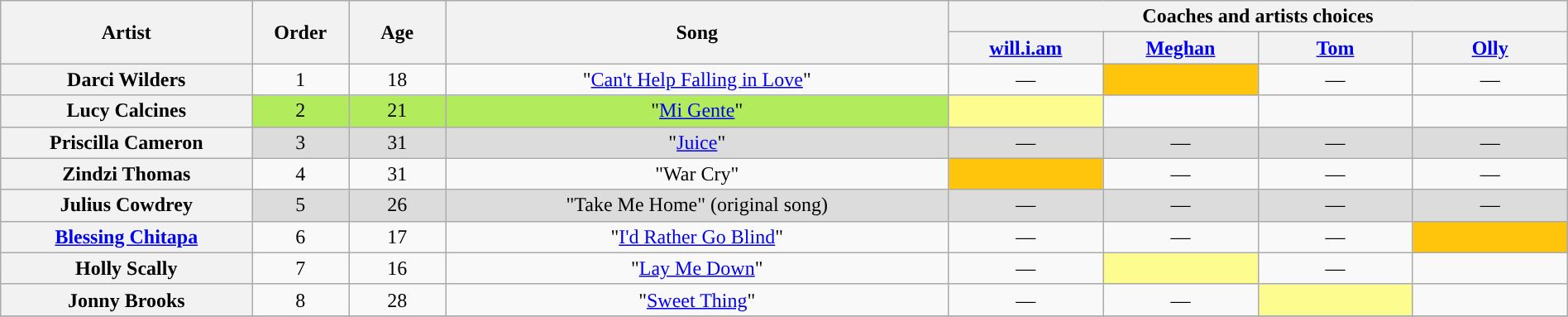<table class="wikitable" style="text-align:center; width:100%;">
<tr>
<th rowspan="2" scope="col" style="width:13%;">Artist</th>
<th rowspan="2" scope="col" style="width:05%;">Order</th>
<th rowspan="2" scope="col" style="width:05%;">Age</th>
<th rowspan="2" scope="col" style="width:26%;">Song</th>
<th colspan="4" style="width:40%;">Coaches and artists choices</th>
</tr>
<tr>
<th style="width:8%;"><a href='#'>will.i.am</a></th>
<th style="width:8%;"><a href='#'>Meghan</a></th>
<th style="width:8%;"><a href='#'>Tom</a></th>
<th style="width:8%;"><a href='#'>Olly</a></th>
</tr>
<tr>
<th scope="row">Darci Wilders</th>
<td>1</td>
<td>18</td>
<td>"<a href='#'>Can't Help Falling in Love</a>"</td>
<td>—</td>
<td style="background:#FFC40C;text-align:center;"><strong></strong></td>
<td>—</td>
<td>—</td>
</tr>
<tr>
<th scope="row">Lucy Calcines</th>
<td style="background-color:#B2EC5D;">2</td>
<td style="background-color:#B2EC5D;">21</td>
<td style="background-color:#B2EC5D;">"<a href='#'>Mi Gente</a>"</td>
<td style="background:#fdfc8f;"><strong></strong></td>
<td><strong></strong></td>
<td><strong></strong></td>
<td><strong></strong></td>
</tr>
<tr style="background:#DCDCDC;">
<th scope="row">Priscilla Cameron</th>
<td>3</td>
<td>31</td>
<td>"<a href='#'>Juice</a>"</td>
<td>—</td>
<td>—</td>
<td>—</td>
<td>—</td>
</tr>
<tr>
<th scope="row">Zindzi Thomas</th>
<td>4</td>
<td>31</td>
<td>"War Cry"</td>
<td style="background:#FFC40C;text-align:center;"><strong></strong></td>
<td>—</td>
<td>—</td>
<td>—</td>
</tr>
<tr style="background:#DCDCDC;">
<th scope="row">Julius Cowdrey</th>
<td>5</td>
<td>26</td>
<td>"Take Me Home" (original song)</td>
<td>—</td>
<td>—</td>
<td>—</td>
<td>—</td>
</tr>
<tr>
<th scope="row"><a href='#'>Blessing Chitapa</a></th>
<td>6</td>
<td>17</td>
<td>"<a href='#'>I'd Rather Go Blind</a>"</td>
<td>—</td>
<td>—</td>
<td>—</td>
<td style="background:#FFC40C;text-align:center;"><strong></strong></td>
</tr>
<tr>
<th scope="row">Holly Scally</th>
<td>7</td>
<td>16</td>
<td>"<a href='#'>Lay Me Down</a>"</td>
<td>—</td>
<td style="background:#fdfc8f;"><strong></strong></td>
<td>—</td>
<td><strong></strong></td>
</tr>
<tr>
<th scope="row">Jonny Brooks</th>
<td>8</td>
<td>28</td>
<td>"<a href='#'>Sweet Thing</a>"</td>
<td>—</td>
<td>—</td>
<td style="background:#fdfc8f;"><strong></strong></td>
<td><strong></strong></td>
</tr>
<tr>
</tr>
</table>
